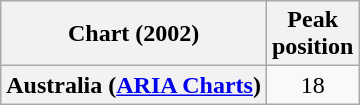<table class="wikitable sortable plainrowheaders" style="text-align:center">
<tr>
<th scope="col">Chart (2002)</th>
<th scope="col">Peak<br>position</th>
</tr>
<tr>
<th scope="row">Australia (<a href='#'>ARIA Charts</a>)</th>
<td>18</td>
</tr>
</table>
